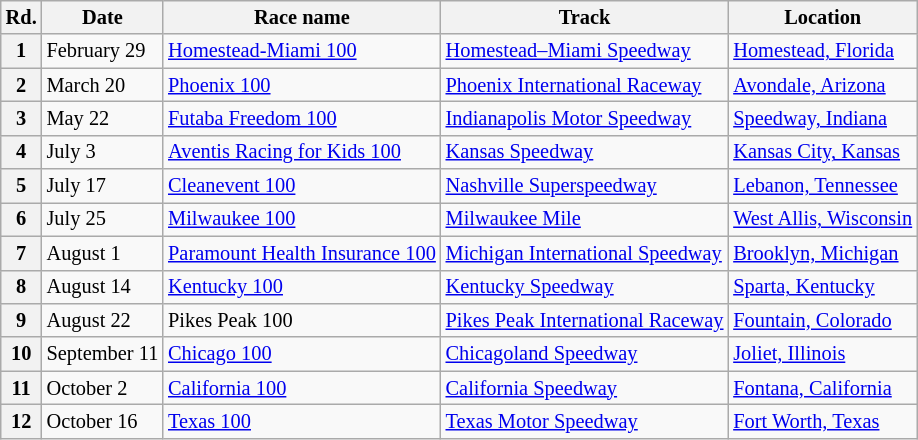<table class="wikitable" style="font-size: 85%">
<tr>
<th>Rd.</th>
<th>Date</th>
<th>Race name</th>
<th>Track</th>
<th>Location</th>
</tr>
<tr>
<th>1</th>
<td>February 29</td>
<td><a href='#'>Homestead-Miami 100</a></td>
<td><a href='#'>Homestead–Miami Speedway</a></td>
<td><a href='#'>Homestead, Florida</a></td>
</tr>
<tr>
<th>2</th>
<td>March 20</td>
<td><a href='#'>Phoenix 100</a></td>
<td><a href='#'>Phoenix International Raceway</a></td>
<td><a href='#'>Avondale, Arizona</a></td>
</tr>
<tr>
<th>3</th>
<td>May 22</td>
<td><a href='#'>Futaba Freedom 100</a></td>
<td><a href='#'>Indianapolis Motor Speedway</a></td>
<td><a href='#'>Speedway, Indiana</a></td>
</tr>
<tr>
<th>4</th>
<td>July 3</td>
<td><a href='#'>Aventis Racing for Kids 100</a></td>
<td><a href='#'>Kansas Speedway</a></td>
<td><a href='#'>Kansas City, Kansas</a></td>
</tr>
<tr>
<th>5</th>
<td>July 17</td>
<td><a href='#'>Cleanevent 100</a></td>
<td><a href='#'>Nashville Superspeedway</a></td>
<td><a href='#'>Lebanon, Tennessee</a></td>
</tr>
<tr>
<th>6</th>
<td>July 25</td>
<td><a href='#'>Milwaukee 100</a></td>
<td><a href='#'>Milwaukee Mile</a></td>
<td><a href='#'>West Allis, Wisconsin</a></td>
</tr>
<tr>
<th>7</th>
<td>August 1</td>
<td><a href='#'>Paramount Health Insurance 100</a></td>
<td><a href='#'>Michigan International Speedway</a></td>
<td><a href='#'>Brooklyn, Michigan</a></td>
</tr>
<tr>
<th>8</th>
<td>August 14</td>
<td><a href='#'>Kentucky 100</a></td>
<td><a href='#'>Kentucky Speedway</a></td>
<td><a href='#'>Sparta, Kentucky</a></td>
</tr>
<tr>
<th>9</th>
<td>August 22</td>
<td>Pikes Peak 100</td>
<td><a href='#'>Pikes Peak International Raceway</a></td>
<td><a href='#'>Fountain, Colorado</a></td>
</tr>
<tr>
<th>10</th>
<td>September 11</td>
<td><a href='#'>Chicago 100</a></td>
<td><a href='#'>Chicagoland Speedway</a></td>
<td><a href='#'>Joliet, Illinois</a></td>
</tr>
<tr>
<th>11</th>
<td>October 2</td>
<td><a href='#'>California 100</a></td>
<td><a href='#'>California Speedway</a></td>
<td><a href='#'>Fontana, California</a></td>
</tr>
<tr>
<th>12</th>
<td>October 16</td>
<td><a href='#'>Texas 100</a></td>
<td><a href='#'>Texas Motor Speedway</a></td>
<td><a href='#'>Fort Worth, Texas</a></td>
</tr>
</table>
